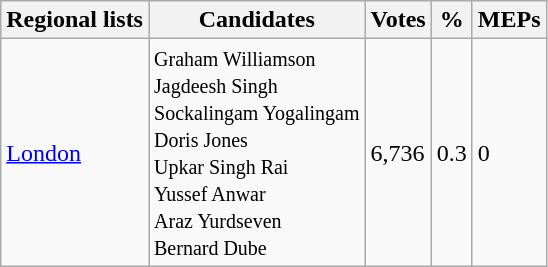<table class="wikitable">
<tr>
<th>Regional lists</th>
<th>Candidates</th>
<th>Votes</th>
<th>%</th>
<th>MEPs</th>
</tr>
<tr>
<td><a href='#'>London</a></td>
<td><small>Graham Williamson<br>Jagdeesh Singh<br>Sockalingam Yogalingam<br>Doris Jones<br>Upkar Singh Rai<br>Yussef Anwar<br>Araz Yurdseven<br>Bernard Dube</small></td>
<td>6,736</td>
<td>0.3</td>
<td>0</td>
</tr>
</table>
